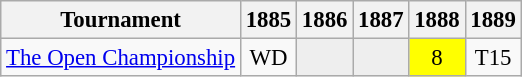<table class="wikitable" style="font-size:95%;text-align:center;">
<tr>
<th>Tournament</th>
<th>1885</th>
<th>1886</th>
<th>1887</th>
<th>1888</th>
<th>1889</th>
</tr>
<tr>
<td align=left><a href='#'>The Open Championship</a></td>
<td>WD</td>
<td style="background:#eeeeee;"></td>
<td style="background:#eeeeee;"></td>
<td style="background:yellow;">8</td>
<td>T15</td>
</tr>
</table>
